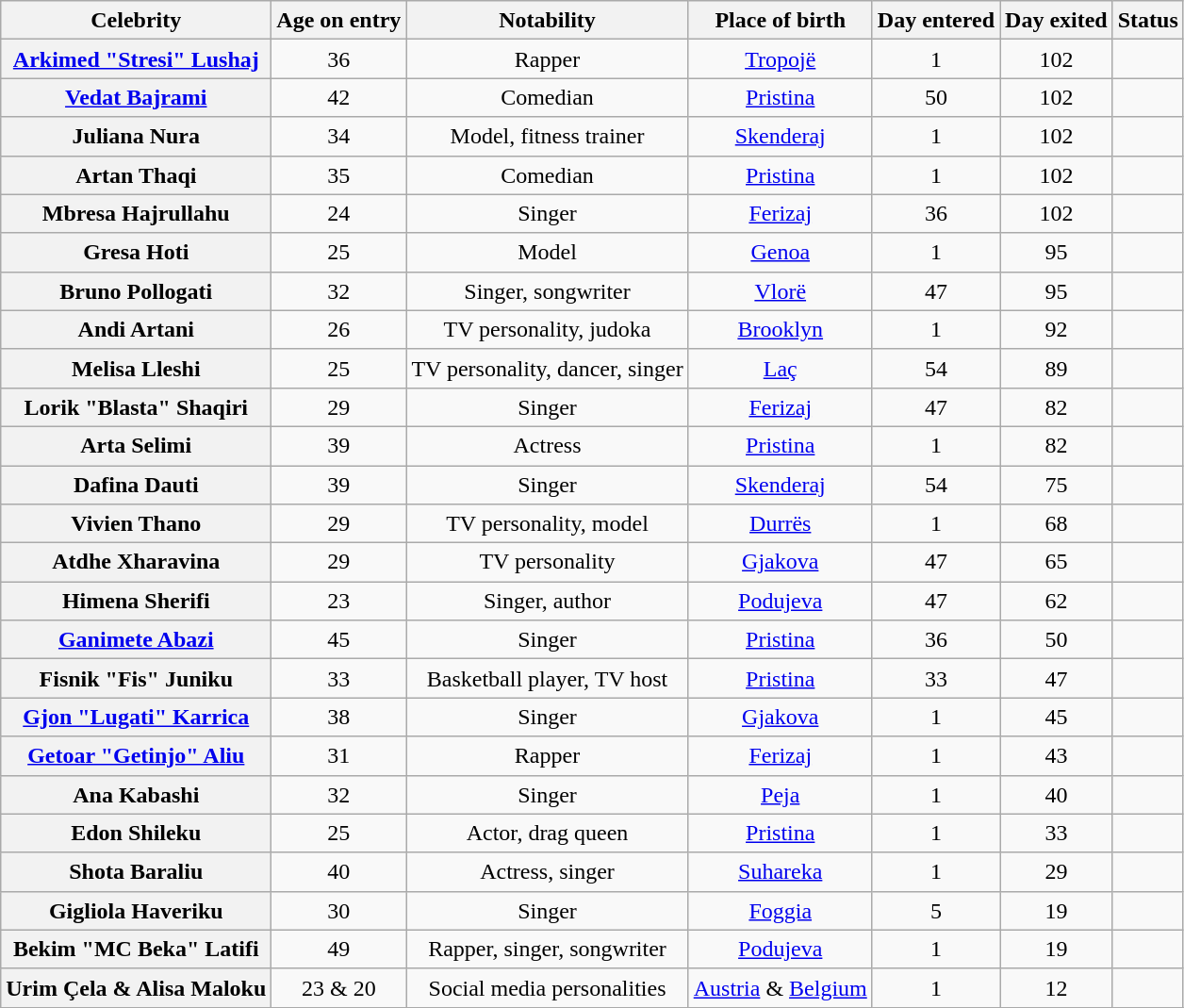<table class="wikitable sortable" style="text-align:left; line-height:20px; width:auto;">
<tr>
<th scope="col">Celebrity</th>
<th scope="col">Age on entry</th>
<th scope="col">Notability</th>
<th scope="col">Place of birth</th>
<th scope="col">Day entered</th>
<th scope="col">Day exited</th>
<th scope="col">Status</th>
</tr>
<tr>
<th scope="row"><a href='#'>Arkimed "Stresi" Lushaj</a></th>
<td align="center">36</td>
<td align="center">Rapper</td>
<td align="center"><a href='#'>Tropojë</a></td>
<td align="center">1</td>
<td align="center">102</td>
<td></td>
</tr>
<tr>
<th scope="row"><a href='#'>Vedat Bajrami</a></th>
<td align="center">42</td>
<td align="center">Comedian</td>
<td align="center"><a href='#'>Pristina</a></td>
<td align="center">50</td>
<td align="center">102</td>
<td></td>
</tr>
<tr>
<th scope="row">Juliana Nura</th>
<td align="center">34</td>
<td align="center">Model, fitness trainer</td>
<td align="center"><a href='#'>Skenderaj</a></td>
<td align="center">1</td>
<td align="center">102</td>
<td></td>
</tr>
<tr>
<th scope="row">Artan Thaqi</th>
<td align="center">35</td>
<td align="center">Comedian</td>
<td align="center"><a href='#'>Pristina</a></td>
<td align="center">1</td>
<td align="center">102</td>
<td></td>
</tr>
<tr>
<th scope="row">Mbresa Hajrullahu</th>
<td align="center">24</td>
<td align="center">Singer</td>
<td align="center"><a href='#'>Ferizaj</a></td>
<td align="center">36</td>
<td align="center">102</td>
<td></td>
</tr>
<tr>
<th scope="row">Gresa Hoti</th>
<td align="center">25</td>
<td align="center">Model</td>
<td align="center"><a href='#'>Genoa</a></td>
<td align="center">1</td>
<td align="center">95</td>
<td></td>
</tr>
<tr>
<th scope="row">Bruno Pollogati</th>
<td align="center">32</td>
<td align="center">Singer, songwriter</td>
<td align="center"><a href='#'>Vlorë</a></td>
<td align="center">47</td>
<td align="center">95</td>
<td></td>
</tr>
<tr>
<th scope="row">Andi Artani</th>
<td align="center">26</td>
<td align="center">TV personality, judoka</td>
<td align="center"><a href='#'>Brooklyn</a></td>
<td align="center">1</td>
<td align="center">92</td>
<td></td>
</tr>
<tr>
<th scope="row">Melisa Lleshi</th>
<td align="center">25</td>
<td align="center">TV personality, dancer, singer</td>
<td align="center"><a href='#'>Laç</a></td>
<td align="center">54</td>
<td align="center">89</td>
<td></td>
</tr>
<tr>
<th scope="row">Lorik "Blasta" Shaqiri</th>
<td align="center">29</td>
<td align="center">Singer</td>
<td align="center"><a href='#'>Ferizaj</a></td>
<td align="center">47</td>
<td align="center">82</td>
<td></td>
</tr>
<tr>
<th scope="row">Arta Selimi</th>
<td align="center">39</td>
<td align="center">Actress</td>
<td align="center"><a href='#'>Pristina</a></td>
<td align="center">1</td>
<td align="center">82</td>
<td></td>
</tr>
<tr>
<th scope="row">Dafina Dauti</th>
<td align="center">39</td>
<td align="center">Singer</td>
<td align="center"><a href='#'>Skenderaj</a></td>
<td align="center">54</td>
<td align="center">75</td>
<td></td>
</tr>
<tr>
<th scope="row">Vivien Thano</th>
<td align="center">29</td>
<td align="center">TV personality, model</td>
<td align="center"><a href='#'>Durrës</a></td>
<td align="center">1</td>
<td align="center">68</td>
<td></td>
</tr>
<tr>
<th scope="row">Atdhe Xharavina</th>
<td align="center">29</td>
<td align="center">TV personality</td>
<td align="center"><a href='#'>Gjakova</a></td>
<td align="center">47</td>
<td align="center">65</td>
<td></td>
</tr>
<tr>
<th scope="row">Himena Sherifi</th>
<td align="center">23</td>
<td align="center">Singer, author</td>
<td align="center"><a href='#'>Podujeva</a></td>
<td align="center">47</td>
<td align="center">62</td>
<td></td>
</tr>
<tr>
<th scope="row"><a href='#'>Ganimete Abazi</a></th>
<td align="center">45</td>
<td align="center">Singer</td>
<td align="center"><a href='#'>Pristina</a></td>
<td align="center">36</td>
<td align="center">50</td>
<td></td>
</tr>
<tr>
<th scope="row">Fisnik "Fis" Juniku</th>
<td align="center">33</td>
<td align="center">Basketball player, TV host</td>
<td align="center"><a href='#'>Pristina</a></td>
<td align="center">33</td>
<td align="center">47</td>
<td></td>
</tr>
<tr>
<th scope="row"><a href='#'>Gjon "Lugati" Karrica</a></th>
<td align="center">38</td>
<td align="center">Singer</td>
<td align="center"><a href='#'>Gjakova</a></td>
<td align="center">1</td>
<td align="center">45</td>
<td></td>
</tr>
<tr>
<th scope="row"><a href='#'>Getoar "Getinjo" Aliu</a></th>
<td align="center">31</td>
<td align="center">Rapper</td>
<td align="center"><a href='#'>Ferizaj</a></td>
<td align="center">1</td>
<td align="center">43</td>
<td></td>
</tr>
<tr>
<th scope="row">Ana Kabashi</th>
<td align="center">32</td>
<td align="center">Singer</td>
<td align="center"><a href='#'>Peja</a></td>
<td align="center">1</td>
<td align="center">40</td>
<td></td>
</tr>
<tr>
<th scope="row">Edon Shileku</th>
<td align="center">25</td>
<td align="center">Actor, drag queen</td>
<td align="center"><a href='#'>Pristina</a></td>
<td align="center">1</td>
<td align="center">33</td>
<td></td>
</tr>
<tr>
<th scope="row">Shota Baraliu</th>
<td align="center">40</td>
<td align="center">Actress, singer</td>
<td align="center"><a href='#'>Suhareka</a></td>
<td align="center">1</td>
<td align="center">29</td>
<td></td>
</tr>
<tr>
<th scope="row">Gigliola Haveriku</th>
<td align="center">30</td>
<td align="center">Singer</td>
<td align="center"><a href='#'>Foggia</a></td>
<td align="center">5</td>
<td align="center">19</td>
<td></td>
</tr>
<tr>
<th scope="row">Bekim "MC Beka" Latifi</th>
<td align="center">49</td>
<td align="center">Rapper, singer, songwriter</td>
<td align="center"><a href='#'>Podujeva</a></td>
<td align="center">1</td>
<td align="center">19</td>
<td></td>
</tr>
<tr>
<th scope="row">Urim Çela & Alisa Maloku</th>
<td align="center">23 & 20</td>
<td align="center">Social media personalities</td>
<td align="center"><a href='#'>Austria</a> & <a href='#'>Belgium</a></td>
<td align="center">1</td>
<td align="center">12</td>
<td></td>
</tr>
<tr>
</tr>
</table>
